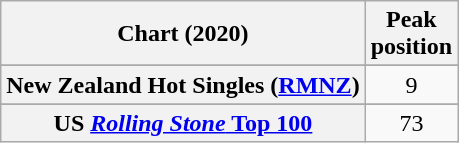<table class="wikitable sortable plainrowheaders" style="text-align:center">
<tr>
<th scope="col">Chart (2020)</th>
<th scope="col">Peak<br>position</th>
</tr>
<tr>
</tr>
<tr>
<th scope="row">New Zealand Hot Singles (<a href='#'>RMNZ</a>)</th>
<td>9</td>
</tr>
<tr>
</tr>
<tr>
</tr>
<tr>
</tr>
<tr>
<th scope="row">US <a href='#'><em>Rolling Stone</em> Top 100</a></th>
<td>73</td>
</tr>
</table>
